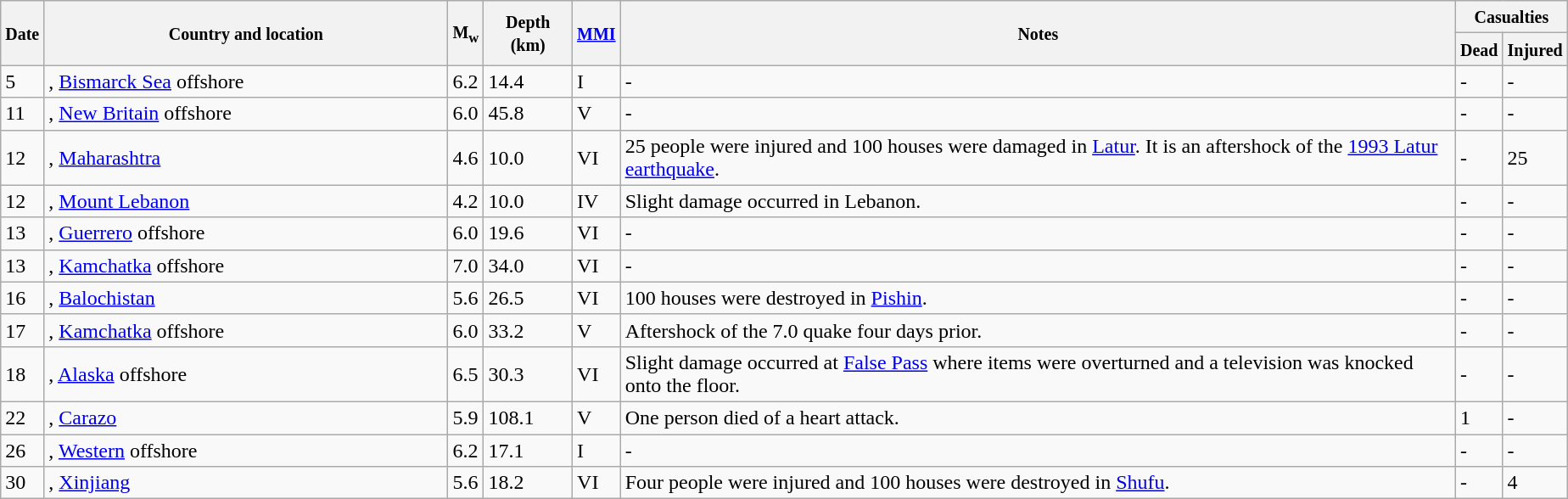<table class="wikitable sortable" style="border:1px black; margin-left:1em;">
<tr>
<th rowspan="2"><small>Date</small></th>
<th rowspan="2" style="width: 310px"><small>Country and location</small></th>
<th rowspan="2"><small>M<sub>w</sub></small></th>
<th rowspan="2"><small>Depth (km)</small></th>
<th rowspan="2"><small><a href='#'>MMI</a></small></th>
<th rowspan="2" class="unsortable"><small>Notes</small></th>
<th colspan="2"><small>Casualties</small></th>
</tr>
<tr>
<th><small>Dead</small></th>
<th><small>Injured</small></th>
</tr>
<tr>
<td>5</td>
<td>, <a href='#'>Bismarck Sea</a> offshore</td>
<td>6.2</td>
<td>14.4</td>
<td>I</td>
<td>-</td>
<td>-</td>
<td>-</td>
</tr>
<tr>
<td>11</td>
<td>, <a href='#'>New Britain</a> offshore</td>
<td>6.0</td>
<td>45.8</td>
<td>V</td>
<td>-</td>
<td>-</td>
<td>-</td>
</tr>
<tr>
<td>12</td>
<td>, <a href='#'>Maharashtra</a></td>
<td>4.6</td>
<td>10.0</td>
<td>VI</td>
<td>25 people were injured and 100 houses were damaged in <a href='#'>Latur</a>. It is an aftershock of the <a href='#'>1993 Latur earthquake</a>.</td>
<td>-</td>
<td>25</td>
</tr>
<tr>
<td>12</td>
<td>, <a href='#'>Mount Lebanon</a></td>
<td>4.2</td>
<td>10.0</td>
<td>IV</td>
<td>Slight damage occurred in Lebanon.</td>
<td>-</td>
<td>-</td>
</tr>
<tr>
<td>13</td>
<td>, <a href='#'>Guerrero</a> offshore</td>
<td>6.0</td>
<td>19.6</td>
<td>VI</td>
<td>-</td>
<td>-</td>
<td>-</td>
</tr>
<tr>
<td>13</td>
<td>, <a href='#'>Kamchatka</a> offshore</td>
<td>7.0</td>
<td>34.0</td>
<td>VI</td>
<td>-</td>
<td>-</td>
<td>-</td>
</tr>
<tr>
<td>16</td>
<td>, <a href='#'>Balochistan</a></td>
<td>5.6</td>
<td>26.5</td>
<td>VI</td>
<td>100 houses were destroyed in <a href='#'>Pishin</a>.</td>
<td>-</td>
<td>-</td>
</tr>
<tr>
<td>17</td>
<td>, <a href='#'>Kamchatka</a> offshore</td>
<td>6.0</td>
<td>33.2</td>
<td>V</td>
<td>Aftershock of the 7.0 quake four days prior.</td>
<td>-</td>
<td>-</td>
</tr>
<tr>
<td>18</td>
<td>, <a href='#'>Alaska</a> offshore</td>
<td>6.5</td>
<td>30.3</td>
<td>VI</td>
<td>Slight damage occurred at <a href='#'>False Pass</a> where items were overturned and a television was knocked onto the floor.</td>
<td>-</td>
<td>-</td>
</tr>
<tr>
<td>22</td>
<td>, <a href='#'>Carazo</a></td>
<td>5.9</td>
<td>108.1</td>
<td>V</td>
<td>One person died of a heart attack.</td>
<td>1</td>
<td>-</td>
</tr>
<tr>
<td>26</td>
<td>, <a href='#'>Western</a> offshore</td>
<td>6.2</td>
<td>17.1</td>
<td>I</td>
<td>-</td>
<td>-</td>
<td>-</td>
</tr>
<tr>
<td>30</td>
<td>, <a href='#'>Xinjiang</a></td>
<td>5.6</td>
<td>18.2</td>
<td>VI</td>
<td>Four people were injured and 100 houses were destroyed in <a href='#'>Shufu</a>.</td>
<td>-</td>
<td>4</td>
</tr>
</table>
